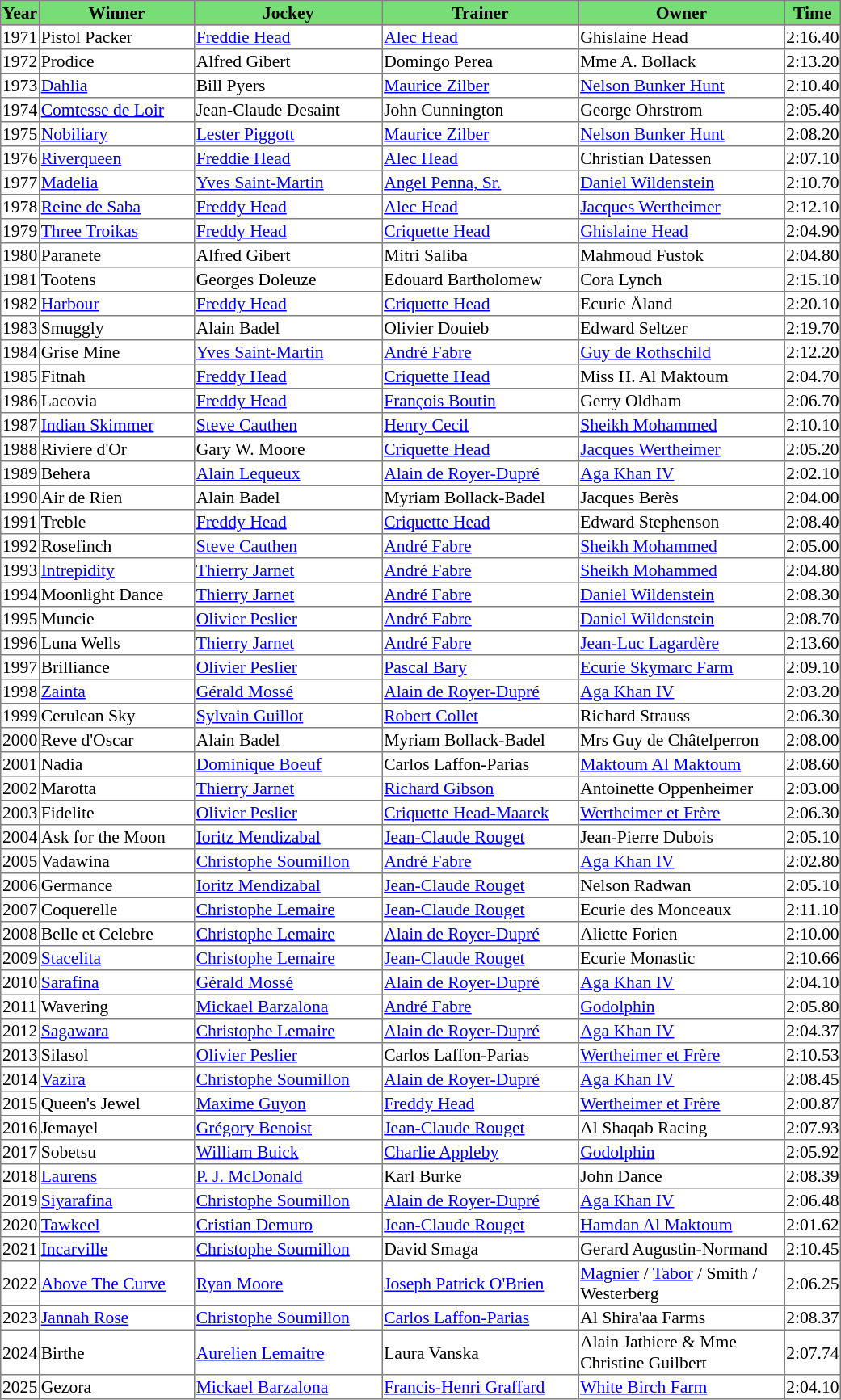<table class = "sortable" | border="1" style="border-collapse: collapse; font-size:90%">
<tr bgcolor="#77dd77" align="center">
<th>Year</th>
<th style="width:125px;"><strong>Winner</strong><br></th>
<th style="width:152px;"><strong>Jockey</strong><br></th>
<th style="width:159px;"><strong>Trainer</strong><br></th>
<th style="width:167px;"><strong>Owner</strong><br></th>
<th>Time</th>
</tr>
<tr>
<td>1971</td>
<td>Pistol Packer</td>
<td><a href='#'>Freddie Head</a></td>
<td><a href='#'>Alec Head</a></td>
<td>Ghislaine Head</td>
<td>2:16.40</td>
</tr>
<tr>
<td>1972</td>
<td>Prodice</td>
<td>Alfred Gibert</td>
<td>Domingo Perea</td>
<td>Mme A. Bollack</td>
<td>2:13.20</td>
</tr>
<tr>
<td>1973</td>
<td><a href='#'>Dahlia</a></td>
<td>Bill Pyers</td>
<td><a href='#'>Maurice Zilber</a></td>
<td><a href='#'>Nelson Bunker Hunt</a></td>
<td>2:10.40</td>
</tr>
<tr>
<td>1974</td>
<td><a href='#'>Comtesse de Loir</a></td>
<td>Jean-Claude Desaint</td>
<td>John Cunnington</td>
<td>George Ohrstrom</td>
<td>2:05.40</td>
</tr>
<tr>
<td>1975</td>
<td><a href='#'>Nobiliary</a></td>
<td><a href='#'>Lester Piggott</a></td>
<td><a href='#'>Maurice Zilber</a></td>
<td><a href='#'>Nelson Bunker Hunt</a></td>
<td>2:08.20</td>
</tr>
<tr>
<td>1976</td>
<td><a href='#'>Riverqueen</a></td>
<td><a href='#'>Freddie Head</a></td>
<td><a href='#'>Alec Head</a></td>
<td>Christian Datessen</td>
<td>2:07.10</td>
</tr>
<tr>
<td>1977</td>
<td><a href='#'>Madelia</a></td>
<td><a href='#'>Yves Saint-Martin</a></td>
<td><a href='#'>Angel Penna, Sr.</a></td>
<td><a href='#'>Daniel Wildenstein</a></td>
<td>2:10.70</td>
</tr>
<tr>
<td>1978</td>
<td><a href='#'>Reine de Saba</a></td>
<td><a href='#'>Freddy Head</a></td>
<td><a href='#'>Alec Head</a></td>
<td><a href='#'>Jacques Wertheimer</a></td>
<td>2:12.10</td>
</tr>
<tr>
<td>1979</td>
<td><a href='#'>Three Troikas</a></td>
<td><a href='#'>Freddy Head</a></td>
<td><a href='#'>Criquette Head</a></td>
<td><a href='#'>Ghislaine Head</a></td>
<td>2:04.90</td>
</tr>
<tr>
<td>1980</td>
<td>Paranete</td>
<td>Alfred Gibert</td>
<td>Mitri Saliba</td>
<td>Mahmoud Fustok</td>
<td>2:04.80</td>
</tr>
<tr>
<td>1981</td>
<td>Tootens</td>
<td>Georges Doleuze</td>
<td>Edouard Bartholomew</td>
<td>Cora Lynch</td>
<td>2:15.10</td>
</tr>
<tr>
<td>1982</td>
<td><a href='#'>Harbour</a></td>
<td><a href='#'>Freddy Head</a></td>
<td><a href='#'>Criquette Head</a></td>
<td>Ecurie Åland</td>
<td>2:20.10</td>
</tr>
<tr>
<td>1983</td>
<td>Smuggly</td>
<td>Alain Badel</td>
<td>Olivier Douieb</td>
<td>Edward Seltzer</td>
<td>2:19.70</td>
</tr>
<tr>
<td>1984</td>
<td>Grise Mine</td>
<td><a href='#'>Yves Saint-Martin</a></td>
<td><a href='#'>André Fabre</a></td>
<td><a href='#'>Guy de Rothschild</a></td>
<td>2:12.20</td>
</tr>
<tr>
<td>1985</td>
<td>Fitnah</td>
<td><a href='#'>Freddy Head</a></td>
<td><a href='#'>Criquette Head</a></td>
<td>Miss H. Al Maktoum</td>
<td>2:04.70</td>
</tr>
<tr>
<td>1986</td>
<td>Lacovia</td>
<td><a href='#'>Freddy Head</a></td>
<td><a href='#'>François Boutin</a></td>
<td>Gerry Oldham</td>
<td>2:06.70</td>
</tr>
<tr>
<td>1987</td>
<td><a href='#'>Indian Skimmer</a></td>
<td><a href='#'>Steve Cauthen</a></td>
<td><a href='#'>Henry Cecil</a></td>
<td><a href='#'>Sheikh Mohammed</a></td>
<td>2:10.10</td>
</tr>
<tr>
<td>1988</td>
<td>Riviere d'Or</td>
<td>Gary W. Moore</td>
<td><a href='#'>Criquette Head</a></td>
<td><a href='#'>Jacques Wertheimer</a></td>
<td>2:05.20</td>
</tr>
<tr>
<td>1989</td>
<td>Behera</td>
<td><a href='#'>Alain Lequeux</a></td>
<td><a href='#'>Alain de Royer-Dupré</a></td>
<td><a href='#'>Aga Khan IV</a></td>
<td>2:02.10</td>
</tr>
<tr>
<td>1990</td>
<td>Air de Rien</td>
<td>Alain Badel</td>
<td>Myriam Bollack-Badel</td>
<td>Jacques Berès</td>
<td>2:04.00</td>
</tr>
<tr>
<td>1991</td>
<td>Treble</td>
<td><a href='#'>Freddy Head</a></td>
<td><a href='#'>Criquette Head</a></td>
<td>Edward Stephenson</td>
<td>2:08.40</td>
</tr>
<tr>
<td>1992</td>
<td>Rosefinch</td>
<td><a href='#'>Steve Cauthen</a></td>
<td><a href='#'>André Fabre</a></td>
<td><a href='#'>Sheikh Mohammed</a></td>
<td>2:05.00</td>
</tr>
<tr>
<td>1993</td>
<td><a href='#'>Intrepidity</a></td>
<td><a href='#'>Thierry Jarnet</a></td>
<td><a href='#'>André Fabre</a></td>
<td><a href='#'>Sheikh Mohammed</a></td>
<td>2:04.80</td>
</tr>
<tr>
<td>1994</td>
<td>Moonlight Dance</td>
<td><a href='#'>Thierry Jarnet</a></td>
<td><a href='#'>André Fabre</a></td>
<td><a href='#'>Daniel Wildenstein</a></td>
<td>2:08.30</td>
</tr>
<tr>
<td>1995</td>
<td>Muncie</td>
<td><a href='#'>Olivier Peslier</a></td>
<td><a href='#'>André Fabre</a></td>
<td><a href='#'>Daniel Wildenstein</a></td>
<td>2:08.70</td>
</tr>
<tr>
<td>1996</td>
<td>Luna Wells</td>
<td><a href='#'>Thierry Jarnet</a></td>
<td><a href='#'>André Fabre</a></td>
<td><a href='#'>Jean-Luc Lagardère</a></td>
<td>2:13.60</td>
</tr>
<tr>
<td>1997</td>
<td>Brilliance</td>
<td><a href='#'>Olivier Peslier</a></td>
<td><a href='#'>Pascal Bary</a></td>
<td><a href='#'>Ecurie Skymarc Farm</a></td>
<td>2:09.10</td>
</tr>
<tr>
<td>1998</td>
<td><a href='#'>Zainta</a></td>
<td><a href='#'>Gérald Mossé</a></td>
<td><a href='#'>Alain de Royer-Dupré</a></td>
<td><a href='#'>Aga Khan IV</a></td>
<td>2:03.20</td>
</tr>
<tr>
<td>1999</td>
<td>Cerulean Sky</td>
<td><a href='#'>Sylvain Guillot</a></td>
<td><a href='#'>Robert Collet</a></td>
<td>Richard Strauss</td>
<td>2:06.30</td>
</tr>
<tr>
<td>2000</td>
<td>Reve d'Oscar</td>
<td>Alain Badel</td>
<td>Myriam Bollack-Badel</td>
<td>Mrs Guy de Châtelperron</td>
<td>2:08.00</td>
</tr>
<tr>
<td>2001</td>
<td>Nadia</td>
<td><a href='#'>Dominique Boeuf</a></td>
<td>Carlos Laffon-Parias</td>
<td><a href='#'>Maktoum Al Maktoum</a></td>
<td>2:08.60</td>
</tr>
<tr>
<td>2002</td>
<td>Marotta</td>
<td><a href='#'>Thierry Jarnet</a></td>
<td><a href='#'>Richard Gibson</a></td>
<td>Antoinette Oppenheimer</td>
<td>2:03.00</td>
</tr>
<tr>
<td>2003</td>
<td>Fidelite</td>
<td><a href='#'>Olivier Peslier</a></td>
<td><a href='#'>Criquette Head-Maarek</a></td>
<td><a href='#'>Wertheimer et Frère</a></td>
<td>2:06.30</td>
</tr>
<tr>
<td>2004</td>
<td>Ask for the Moon</td>
<td><a href='#'>Ioritz Mendizabal</a></td>
<td><a href='#'>Jean-Claude Rouget</a></td>
<td>Jean-Pierre Dubois</td>
<td>2:05.10</td>
</tr>
<tr>
<td>2005</td>
<td>Vadawina</td>
<td><a href='#'>Christophe Soumillon</a></td>
<td><a href='#'>André Fabre</a></td>
<td><a href='#'>Aga Khan IV</a></td>
<td>2:02.80</td>
</tr>
<tr>
<td>2006</td>
<td>Germance</td>
<td><a href='#'>Ioritz Mendizabal</a></td>
<td><a href='#'>Jean-Claude Rouget</a></td>
<td>Nelson Radwan</td>
<td>2:05.10</td>
</tr>
<tr>
<td>2007</td>
<td>Coquerelle</td>
<td><a href='#'>Christophe Lemaire</a></td>
<td><a href='#'>Jean-Claude Rouget</a></td>
<td>Ecurie des Monceaux</td>
<td>2:11.10</td>
</tr>
<tr>
<td>2008</td>
<td>Belle et Celebre</td>
<td><a href='#'>Christophe Lemaire</a></td>
<td><a href='#'>Alain de Royer-Dupré</a></td>
<td>Aliette Forien</td>
<td>2:10.00</td>
</tr>
<tr>
<td>2009</td>
<td><a href='#'>Stacelita</a></td>
<td><a href='#'>Christophe Lemaire</a></td>
<td><a href='#'>Jean-Claude Rouget</a></td>
<td>Ecurie Monastic</td>
<td>2:10.66</td>
</tr>
<tr>
<td>2010</td>
<td><a href='#'>Sarafina</a></td>
<td><a href='#'>Gérald Mossé</a></td>
<td><a href='#'>Alain de Royer-Dupré</a></td>
<td><a href='#'>Aga Khan IV</a></td>
<td>2:04.10</td>
</tr>
<tr>
<td>2011</td>
<td>Wavering</td>
<td><a href='#'>Mickael Barzalona</a></td>
<td><a href='#'>André Fabre</a></td>
<td><a href='#'>Godolphin</a></td>
<td>2:05.80</td>
</tr>
<tr>
<td>2012</td>
<td><a href='#'>Sagawara</a></td>
<td><a href='#'>Christophe Lemaire</a></td>
<td><a href='#'>Alain de Royer-Dupré</a></td>
<td><a href='#'>Aga Khan IV</a></td>
<td>2:04.37</td>
</tr>
<tr>
<td>2013</td>
<td>Silasol</td>
<td><a href='#'>Olivier Peslier</a></td>
<td>Carlos Laffon-Parias</td>
<td><a href='#'>Wertheimer et Frère</a></td>
<td>2:10.53</td>
</tr>
<tr>
<td>2014</td>
<td><a href='#'>Vazira</a></td>
<td><a href='#'>Christophe Soumillon</a></td>
<td><a href='#'>Alain de Royer-Dupré</a></td>
<td><a href='#'>Aga Khan IV</a></td>
<td>2:08.45</td>
</tr>
<tr>
<td>2015</td>
<td>Queen's Jewel</td>
<td><a href='#'>Maxime Guyon</a></td>
<td><a href='#'>Freddy Head</a></td>
<td><a href='#'>Wertheimer et Frère</a></td>
<td>2:00.87</td>
</tr>
<tr>
<td>2016</td>
<td>Jemayel</td>
<td><a href='#'>Grégory Benoist</a></td>
<td><a href='#'>Jean-Claude Rouget</a></td>
<td>Al Shaqab Racing</td>
<td>2:07.93</td>
</tr>
<tr>
<td>2017</td>
<td>Sobetsu</td>
<td><a href='#'>William Buick</a></td>
<td><a href='#'>Charlie Appleby</a></td>
<td><a href='#'>Godolphin</a></td>
<td>2:05.92</td>
</tr>
<tr>
<td>2018</td>
<td><a href='#'>Laurens</a></td>
<td><a href='#'>P. J. McDonald</a></td>
<td>Karl Burke</td>
<td>John Dance</td>
<td>2:08.39</td>
</tr>
<tr>
<td>2019</td>
<td><a href='#'>Siyarafina</a></td>
<td><a href='#'>Christophe Soumillon</a></td>
<td><a href='#'>Alain de Royer-Dupré</a></td>
<td><a href='#'>Aga Khan IV</a></td>
<td>2:06.48</td>
</tr>
<tr>
<td>2020</td>
<td><a href='#'>Tawkeel</a></td>
<td><a href='#'>Cristian Demuro</a></td>
<td><a href='#'>Jean-Claude Rouget</a></td>
<td><a href='#'>Hamdan Al Maktoum</a></td>
<td>2:01.62</td>
</tr>
<tr>
<td>2021</td>
<td><a href='#'>Incarville</a></td>
<td><a href='#'>Christophe Soumillon</a></td>
<td>David Smaga</td>
<td>Gerard Augustin-Normand</td>
<td>2:10.45</td>
</tr>
<tr>
<td>2022</td>
<td><a href='#'>Above The Curve</a></td>
<td><a href='#'>Ryan Moore</a></td>
<td><a href='#'>Joseph Patrick O'Brien</a></td>
<td><a href='#'>Magnier</a> / <a href='#'>Tabor</a> / Smith / Westerberg</td>
<td>2:06.25</td>
</tr>
<tr>
<td>2023</td>
<td><a href='#'>Jannah Rose</a></td>
<td><a href='#'>Christophe Soumillon</a></td>
<td><a href='#'>Carlos Laffon-Parias</a></td>
<td>Al Shira'aa Farms</td>
<td>2:08.37</td>
</tr>
<tr>
<td>2024</td>
<td>Birthe</td>
<td><a href='#'>Aurelien Lemaitre</a></td>
<td>Laura Vanska</td>
<td>Alain Jathiere & Mme Christine Guilbert</td>
<td>2:07.74</td>
</tr>
<tr>
<td>2025</td>
<td>Gezora</td>
<td><a href='#'>Mickael Barzalona</a></td>
<td><a href='#'>Francis-Henri Graffard</a></td>
<td><a href='#'>White Birch Farm</a></td>
<td>2:04.10</td>
</tr>
</table>
